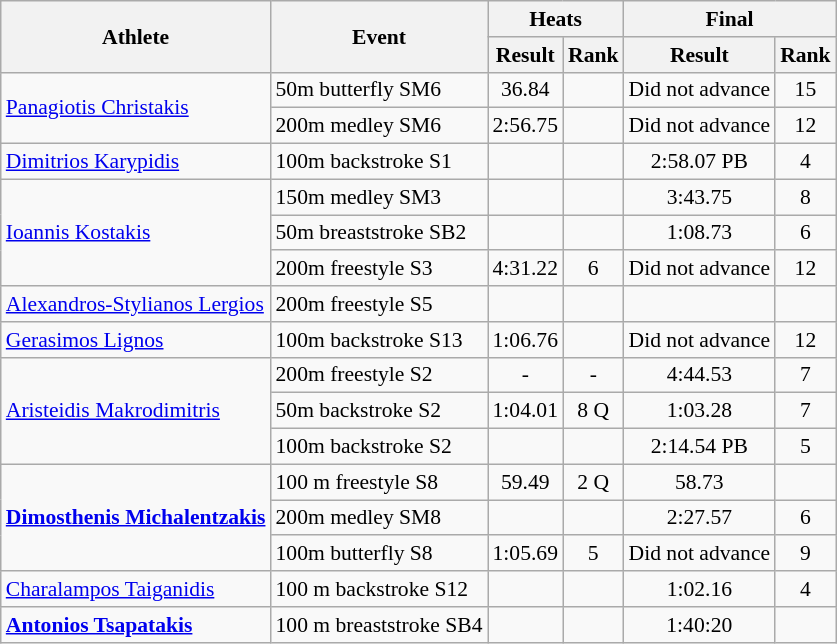<table class=wikitable style="font-size:90%">
<tr>
<th rowspan="2">Athlete</th>
<th rowspan="2">Event</th>
<th colspan="2">Heats</th>
<th colspan="2">Final</th>
</tr>
<tr>
<th>Result</th>
<th>Rank</th>
<th>Result</th>
<th>Rank</th>
</tr>
<tr align=center>
<td rowspan=2, align=left><a href='#'>Panagiotis Christakis</a></td>
<td align=left>50m butterfly SM6</td>
<td>36.84</td>
<td></td>
<td>Did not advance</td>
<td>15</td>
</tr>
<tr>
<td align=left>200m medley SM6</td>
<td>2:56.75</td>
<td align=center></td>
<td align=center>Did not advance</td>
<td align=center>12</td>
</tr>
<tr align=center>
<td align=left><a href='#'>Dimitrios Karypidis</a></td>
<td align=left>100m backstroke S1</td>
<td></td>
<td></td>
<td>2:58.07 PB</td>
<td>4</td>
</tr>
<tr align=center>
<td rowspan=3, align=left><a href='#'>Ioannis Kostakis</a></td>
<td align=left>150m medley SM3</td>
<td></td>
<td></td>
<td>3:43.75</td>
<td>8</td>
</tr>
<tr>
<td align=left>50m breaststroke SB2</td>
<td></td>
<td></td>
<td align=center>1:08.73</td>
<td align=center>6</td>
</tr>
<tr>
<td align=left>200m freestyle S3</td>
<td align=center>4:31.22</td>
<td align=center>6</td>
<td>Did not advance</td>
<td align=center>12</td>
</tr>
<tr align=center>
<td align=left><a href='#'>Alexandros-Stylianos Lergios</a></td>
<td align=left>200m freestyle S5</td>
<td></td>
<td></td>
<td></td>
<td></td>
</tr>
<tr align=center>
<td align=left><a href='#'>Gerasimos Lignos</a></td>
<td align=left>100m backstroke S13</td>
<td>1:06.76</td>
<td align=center></td>
<td align=center>Did not advance</td>
<td align=center>12</td>
</tr>
<tr align=center>
<td rowspan=3, align=left><a href='#'>Aristeidis Makrodimitris</a></td>
<td align=left>200m freestyle S2</td>
<td>-</td>
<td>-</td>
<td>4:44.53</td>
<td>7</td>
</tr>
<tr>
<td align=left>50m backstroke S2</td>
<td>1:04.01</td>
<td align=center>8 Q</td>
<td align=center>1:03.28</td>
<td align=center>7</td>
</tr>
<tr>
<td align=left>100m backstroke S2</td>
<td></td>
<td></td>
<td align=center>2:14.54 PB</td>
<td align=center>5</td>
</tr>
<tr align=center>
<td rowspan=3, align=left><strong><a href='#'>Dimosthenis Michalentzakis</a></strong></td>
<td align=left>100 m freestyle S8</td>
<td>59.49</td>
<td>2 Q</td>
<td>58.73</td>
<td></td>
</tr>
<tr>
<td align=left>200m medley SM8</td>
<td></td>
<td></td>
<td align=center>2:27.57</td>
<td align=center>6</td>
</tr>
<tr>
<td align=left>100m butterfly S8</td>
<td align=center>1:05.69</td>
<td align=center>5</td>
<td>Did not advance</td>
<td align=center>9</td>
</tr>
<tr align=center>
<td align=left><a href='#'>Charalampos Taiganidis</a></td>
<td align=left>100 m backstroke S12</td>
<td></td>
<td></td>
<td>1:02.16</td>
<td>4</td>
</tr>
<tr align=center>
<td align=left><strong><a href='#'>Antonios Tsapatakis</a></strong></td>
<td align=left>100 m breaststroke SB4</td>
<td></td>
<td></td>
<td>1:40:20</td>
<td></td>
</tr>
</table>
